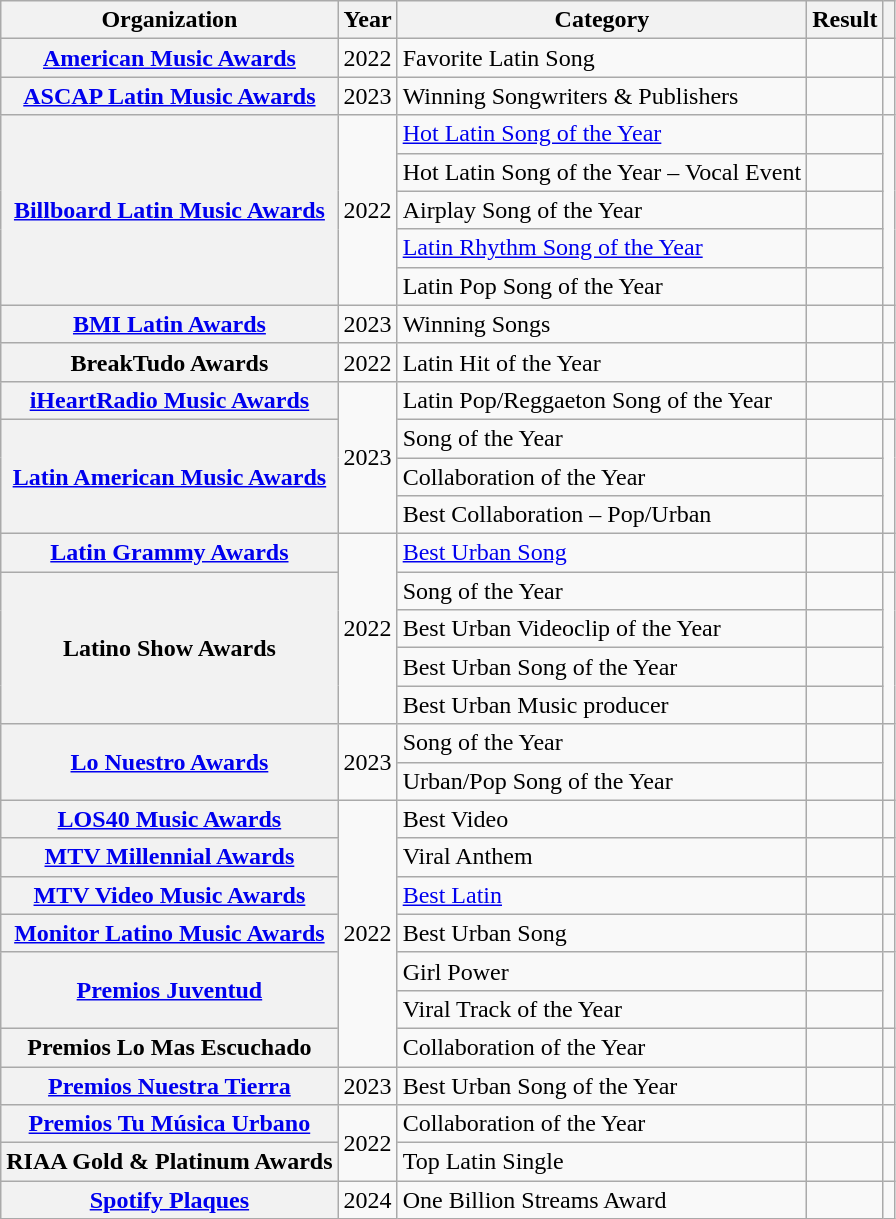<table class="wikitable sortable plainrowheaders" style="border:none; margin:0;">
<tr>
<th scope="col">Organization</th>
<th scope="col">Year</th>
<th scope="col">Category</th>
<th scope="col">Result</th>
<th class="unsortable" scope="col"></th>
</tr>
<tr>
<th scope="row"><a href='#'>American Music Awards</a></th>
<td>2022</td>
<td>Favorite Latin Song</td>
<td></td>
<td style="text-align:center;"></td>
</tr>
<tr>
<th scope="row"><a href='#'>ASCAP Latin Music Awards</a></th>
<td>2023</td>
<td>Winning Songwriters & Publishers</td>
<td></td>
<td style="text-align:center;"></td>
</tr>
<tr>
<th scope="row" rowspan="5"><a href='#'>Billboard Latin Music Awards</a></th>
<td rowspan="5">2022</td>
<td><a href='#'>Hot Latin Song of the Year</a></td>
<td></td>
<td style="text-align:center;" rowspan="5"></td>
</tr>
<tr>
<td>Hot Latin Song of the Year – Vocal Event</td>
<td></td>
</tr>
<tr>
<td>Airplay Song of the Year</td>
<td></td>
</tr>
<tr>
<td><a href='#'>Latin Rhythm Song of the Year</a></td>
<td></td>
</tr>
<tr>
<td>Latin Pop Song of the Year</td>
<td></td>
</tr>
<tr>
<th scope="row"><a href='#'>BMI Latin Awards</a></th>
<td>2023</td>
<td>Winning Songs</td>
<td></td>
<td style="text-align:center;"></td>
</tr>
<tr>
<th scope="row">BreakTudo Awards</th>
<td>2022</td>
<td>Latin Hit of the Year</td>
<td></td>
<td style="text-align:center;"></td>
</tr>
<tr>
<th scope="row"><a href='#'>iHeartRadio Music Awards</a></th>
<td rowspan="4">2023</td>
<td>Latin Pop/Reggaeton Song of the Year</td>
<td></td>
<td style="text-align:center;"></td>
</tr>
<tr>
<th scope="row" rowspan="3"><a href='#'>Latin American Music Awards</a></th>
<td>Song of the Year</td>
<td></td>
<td style="text-align:center;" rowspan="3"></td>
</tr>
<tr>
<td>Collaboration of the Year</td>
<td></td>
</tr>
<tr>
<td>Best Collaboration – Pop/Urban</td>
<td></td>
</tr>
<tr>
<th scope="row"><a href='#'>Latin Grammy Awards</a></th>
<td rowspan="5">2022</td>
<td><a href='#'>Best Urban Song</a></td>
<td></td>
<td style="text-align:center;"></td>
</tr>
<tr>
<th scope="row" rowspan="4">Latino Show Awards</th>
<td>Song of the Year</td>
<td></td>
<td style="text-align:center;" rowspan="4"></td>
</tr>
<tr>
<td>Best Urban Videoclip of the Year</td>
<td></td>
</tr>
<tr>
<td>Best Urban Song of the Year</td>
<td></td>
</tr>
<tr>
<td>Best Urban Music producer</td>
<td></td>
</tr>
<tr>
<th scope="row" rowspan="2"><a href='#'>Lo Nuestro Awards</a></th>
<td rowspan="2">2023</td>
<td>Song of the Year</td>
<td></td>
<td style="text-align:center;" rowspan="2"></td>
</tr>
<tr>
<td>Urban/Pop Song of the Year</td>
<td></td>
</tr>
<tr>
<th scope="row"><a href='#'>LOS40 Music Awards</a></th>
<td rowspan="7">2022</td>
<td>Best Video</td>
<td></td>
<td style="text-align:center;"></td>
</tr>
<tr>
<th scope="row"><a href='#'>MTV Millennial Awards</a></th>
<td>Viral Anthem</td>
<td></td>
<td style="text-align:center;"></td>
</tr>
<tr>
<th scope="row"><a href='#'>MTV Video Music Awards</a></th>
<td><a href='#'>Best Latin</a></td>
<td></td>
<td style="text-align:center;"></td>
</tr>
<tr>
<th scope="row"><a href='#'>Monitor Latino Music Awards</a></th>
<td>Best Urban Song</td>
<td></td>
<td style="text-align:center;"></td>
</tr>
<tr>
<th scope="row" rowspan="2"><a href='#'>Premios Juventud</a></th>
<td>Girl Power</td>
<td></td>
<td style="text-align:center;" rowspan="2"></td>
</tr>
<tr>
<td>Viral Track of the Year</td>
<td></td>
</tr>
<tr>
<th scope="row">Premios Lo Mas Escuchado</th>
<td>Collaboration of the Year</td>
<td></td>
<td style="text-align:center;"></td>
</tr>
<tr>
<th scope="row"><a href='#'>Premios Nuestra Tierra</a></th>
<td>2023</td>
<td>Best Urban Song of the Year</td>
<td></td>
<td style="text-align:center;"></td>
</tr>
<tr>
<th scope="row"><a href='#'>Premios Tu Música Urbano</a></th>
<td rowspan="2">2022</td>
<td>Collaboration of the Year</td>
<td></td>
<td style="text-align:center;"></td>
</tr>
<tr>
<th scope="row">RIAA Gold & Platinum Awards</th>
<td>Top Latin Single</td>
<td></td>
<td style="text-align:center;"></td>
</tr>
<tr>
<th scope="row"><a href='#'>Spotify Plaques</a></th>
<td>2024</td>
<td>One Billion Streams Award</td>
<td></td>
<td style="text-align:center;"></td>
</tr>
<tr>
</tr>
</table>
